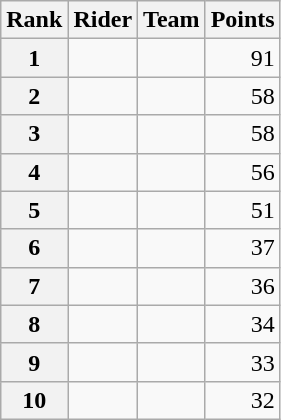<table class="wikitable" margin-bottom:0;">
<tr>
<th scope="col">Rank</th>
<th scope="col">Rider</th>
<th scope="col">Team</th>
<th scope="col">Points</th>
</tr>
<tr>
<th scope="row">1</th>
<td> </td>
<td></td>
<td align="right">91</td>
</tr>
<tr>
<th scope="row">2</th>
<td></td>
<td></td>
<td align="right">58</td>
</tr>
<tr>
<th scope="row">3</th>
<td></td>
<td></td>
<td align="right">58</td>
</tr>
<tr>
<th scope="row">4</th>
<td></td>
<td></td>
<td align="right">56</td>
</tr>
<tr>
<th scope="row">5</th>
<td></td>
<td></td>
<td align="right">51</td>
</tr>
<tr>
<th scope="row">6</th>
<td></td>
<td></td>
<td align="right">37</td>
</tr>
<tr>
<th scope="row">7</th>
<td></td>
<td></td>
<td align="right">36</td>
</tr>
<tr>
<th scope="row">8</th>
<td> </td>
<td></td>
<td align="right">34</td>
</tr>
<tr>
<th scope="row">9</th>
<td> </td>
<td></td>
<td align="right">33</td>
</tr>
<tr>
<th scope="row">10</th>
<td></td>
<td></td>
<td align="right">32</td>
</tr>
</table>
